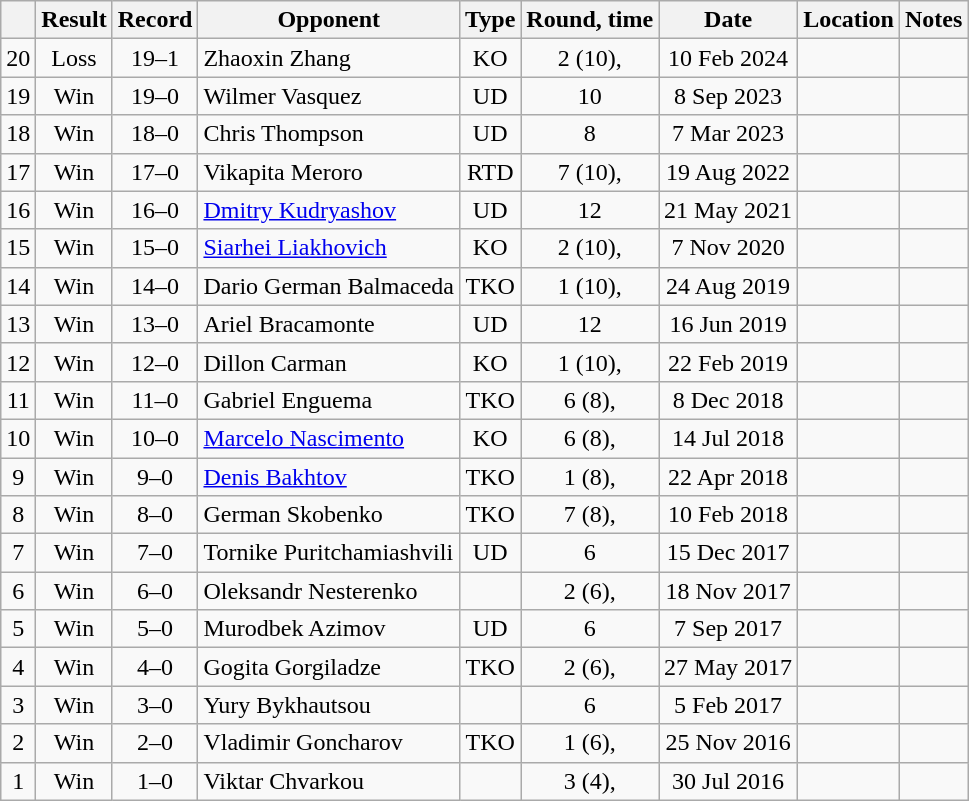<table class="wikitable" style="text-align:center">
<tr>
<th></th>
<th>Result</th>
<th>Record</th>
<th>Opponent</th>
<th>Type</th>
<th>Round, time</th>
<th>Date</th>
<th>Location</th>
<th>Notes</th>
</tr>
<tr>
<td>20</td>
<td>Loss</td>
<td>19–1</td>
<td style="text-align:left;">Zhaoxin Zhang</td>
<td>KO</td>
<td>2 (10), </td>
<td>10 Feb 2024</td>
<td style="text-align:left;"></td>
<td></td>
</tr>
<tr>
<td>19</td>
<td>Win</td>
<td>19–0</td>
<td style="text-align:left;">Wilmer Vasquez</td>
<td>UD</td>
<td>10</td>
<td>8 Sep 2023</td>
<td style="text-align:left;"></td>
<td></td>
</tr>
<tr>
<td>18</td>
<td>Win</td>
<td>18–0</td>
<td style="text-align:left;">Chris Thompson</td>
<td>UD</td>
<td>8</td>
<td>7 Mar 2023</td>
<td style="text-align:left;"></td>
<td></td>
</tr>
<tr>
<td>17</td>
<td>Win</td>
<td>17–0</td>
<td style="text-align:left;">Vikapita Meroro</td>
<td>RTD</td>
<td>7 (10), </td>
<td>19 Aug 2022</td>
<td style="text-align:left;"></td>
<td></td>
</tr>
<tr>
<td>16</td>
<td>Win</td>
<td>16–0</td>
<td style="text-align:left;"><a href='#'>Dmitry Kudryashov</a></td>
<td>UD</td>
<td>12</td>
<td>21 May 2021</td>
<td style="text-align:left;"></td>
<td style="text-align:left;"></td>
</tr>
<tr>
<td>15</td>
<td>Win</td>
<td>15–0</td>
<td style="text-align:left;"><a href='#'>Siarhei Liakhovich</a></td>
<td>KO</td>
<td>2 (10), </td>
<td>7 Nov 2020</td>
<td style="text-align:left;"></td>
<td style="text-align:left;"></td>
</tr>
<tr>
<td>14</td>
<td>Win</td>
<td>14–0</td>
<td style="text-align:left;">Dario German Balmaceda</td>
<td>TKO</td>
<td>1 (10), </td>
<td>24 Aug 2019</td>
<td style="text-align:left;"></td>
<td></td>
</tr>
<tr>
<td>13</td>
<td>Win</td>
<td>13–0</td>
<td style="text-align:left;">Ariel Bracamonte</td>
<td>UD</td>
<td>12</td>
<td>16 Jun 2019</td>
<td style="text-align:left;"></td>
<td style="text-align:left;"></td>
</tr>
<tr>
<td>12</td>
<td>Win</td>
<td>12–0</td>
<td style="text-align:left;">Dillon Carman</td>
<td>KO</td>
<td>1 (10), </td>
<td>22 Feb 2019</td>
<td style="text-align:left;"></td>
<td style="text-align:left;"></td>
</tr>
<tr>
<td>11</td>
<td>Win</td>
<td>11–0</td>
<td style="text-align:left;">Gabriel Enguema</td>
<td>TKO</td>
<td>6 (8), </td>
<td>8 Dec 2018</td>
<td style="text-align:left;"></td>
<td></td>
</tr>
<tr>
<td>10</td>
<td>Win</td>
<td>10–0</td>
<td style="text-align:left;"><a href='#'>Marcelo Nascimento</a></td>
<td>KO</td>
<td>6 (8), </td>
<td>14 Jul 2018</td>
<td style="text-align:left;"></td>
<td></td>
</tr>
<tr>
<td>9</td>
<td>Win</td>
<td>9–0</td>
<td style="text-align:left;"><a href='#'>Denis Bakhtov</a></td>
<td>TKO</td>
<td>1 (8), </td>
<td>22 Apr 2018</td>
<td style="text-align:left;"></td>
<td></td>
</tr>
<tr>
<td>8</td>
<td>Win</td>
<td>8–0</td>
<td style="text-align:left;">German Skobenko</td>
<td>TKO</td>
<td>7 (8), </td>
<td>10 Feb 2018</td>
<td style="text-align:left;"></td>
<td></td>
</tr>
<tr>
<td>7</td>
<td>Win</td>
<td>7–0</td>
<td style="text-align:left;">Tornike Puritchamiashvili</td>
<td>UD</td>
<td>6</td>
<td>15 Dec 2017</td>
<td style="text-align:left;"></td>
<td></td>
</tr>
<tr>
<td>6</td>
<td>Win</td>
<td>6–0</td>
<td style="text-align:left;">Oleksandr Nesterenko</td>
<td></td>
<td>2 (6), </td>
<td>18 Nov 2017</td>
<td style="text-align:left;"></td>
<td></td>
</tr>
<tr>
<td>5</td>
<td>Win</td>
<td>5–0</td>
<td style="text-align:left;">Murodbek Azimov</td>
<td>UD</td>
<td>6</td>
<td>7 Sep 2017</td>
<td style="text-align:left;"></td>
<td></td>
</tr>
<tr>
<td>4</td>
<td>Win</td>
<td>4–0</td>
<td style="text-align:left;">Gogita Gorgiladze</td>
<td>TKO</td>
<td>2 (6), </td>
<td>27 May 2017</td>
<td style="text-align:left;"></td>
<td></td>
</tr>
<tr>
<td>3</td>
<td>Win</td>
<td>3–0</td>
<td style="text-align:left;">Yury Bykhautsou</td>
<td></td>
<td>6</td>
<td>5 Feb 2017</td>
<td style="text-align:left;"></td>
<td></td>
</tr>
<tr>
<td>2</td>
<td>Win</td>
<td>2–0</td>
<td style="text-align:left;">Vladimir Goncharov</td>
<td>TKO</td>
<td>1 (6), </td>
<td>25 Nov 2016</td>
<td style="text-align:left;"></td>
<td></td>
</tr>
<tr>
<td>1</td>
<td>Win</td>
<td>1–0</td>
<td style="text-align:left;">Viktar Chvarkou</td>
<td></td>
<td>3 (4), </td>
<td>30 Jul 2016</td>
<td style="text-align:left;"></td>
<td></td>
</tr>
</table>
